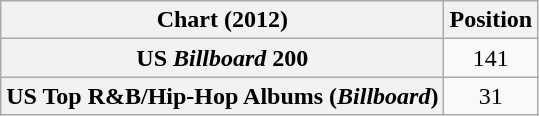<table class="wikitable sortable plainrowheaders" style="text-align:center">
<tr>
<th scope="col">Chart (2012)</th>
<th scope="col">Position</th>
</tr>
<tr>
<th scope="row">US <em>Billboard</em> 200</th>
<td>141</td>
</tr>
<tr>
<th scope="row">US Top R&B/Hip-Hop Albums (<em>Billboard</em>)</th>
<td>31</td>
</tr>
</table>
